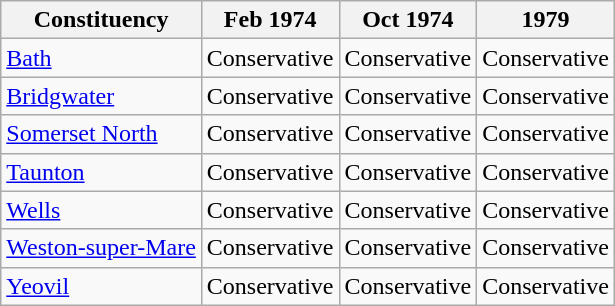<table class="wikitable">
<tr>
<th>Constituency</th>
<th>Feb 1974</th>
<th>Oct 1974</th>
<th>1979</th>
</tr>
<tr>
<td><a href='#'>Bath</a></td>
<td bgcolor=>Conservative</td>
<td bgcolor=>Conservative</td>
<td bgcolor=>Conservative</td>
</tr>
<tr>
<td><a href='#'>Bridgwater</a></td>
<td bgcolor=>Conservative</td>
<td bgcolor=>Conservative</td>
<td bgcolor=>Conservative</td>
</tr>
<tr>
<td><a href='#'>Somerset North</a></td>
<td bgcolor=>Conservative</td>
<td bgcolor=>Conservative</td>
<td bgcolor=>Conservative</td>
</tr>
<tr>
<td><a href='#'>Taunton</a></td>
<td bgcolor=>Conservative</td>
<td bgcolor=>Conservative</td>
<td bgcolor=>Conservative</td>
</tr>
<tr>
<td><a href='#'>Wells</a></td>
<td bgcolor=>Conservative</td>
<td bgcolor=>Conservative</td>
<td bgcolor=>Conservative</td>
</tr>
<tr>
<td><a href='#'>Weston-super-Mare</a></td>
<td bgcolor=>Conservative</td>
<td bgcolor=>Conservative</td>
<td bgcolor=>Conservative</td>
</tr>
<tr>
<td><a href='#'>Yeovil</a></td>
<td bgcolor=>Conservative</td>
<td bgcolor=>Conservative</td>
<td bgcolor=>Conservative</td>
</tr>
</table>
